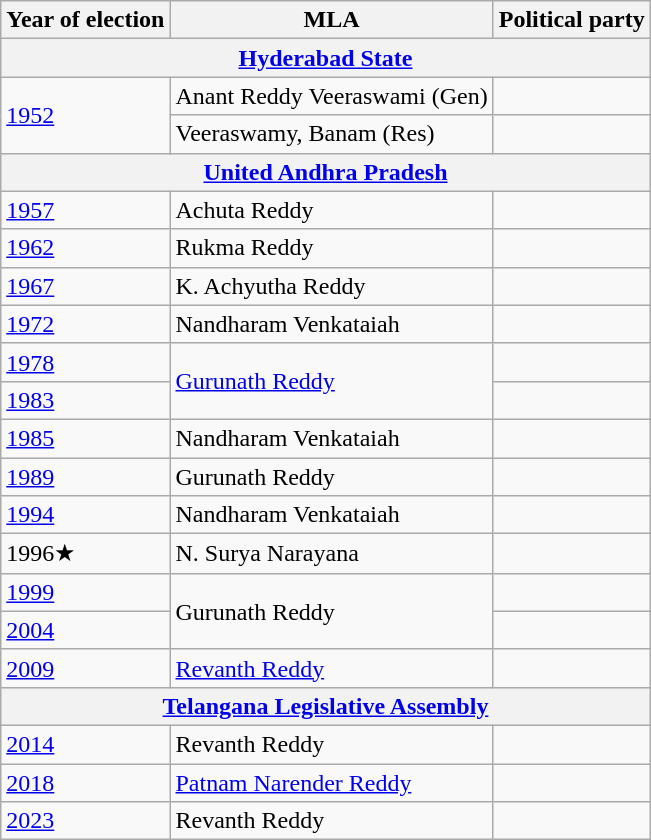<table class="wikitable sortable">
<tr>
<th>Year of election</th>
<th>MLA</th>
<th colspan="2">Political party</th>
</tr>
<tr>
<th colspan=4><a href='#'>Hyderabad State</a></th>
</tr>
<tr>
<td rowspan="2"><a href='#'>1952</a></td>
<td>Anant Reddy Veeraswami (Gen)</td>
<td></td>
</tr>
<tr>
<td>Veeraswamy, Banam (Res)</td>
<td></td>
</tr>
<tr>
<th colspan=4><a href='#'>United Andhra Pradesh</a></th>
</tr>
<tr>
<td><a href='#'>1957</a></td>
<td>Achuta Reddy</td>
<td></td>
</tr>
<tr>
<td><a href='#'>1962</a></td>
<td>Rukma Reddy</td>
<td></td>
</tr>
<tr>
<td><a href='#'>1967</a></td>
<td>K. Achyutha Reddy</td>
<td></td>
</tr>
<tr>
<td><a href='#'>1972</a></td>
<td>Nandharam Venkataiah</td>
<td></td>
</tr>
<tr>
<td><a href='#'>1978</a></td>
<td rowspan="2"><a href='#'>Gurunath Reddy</a></td>
</tr>
<tr>
<td><a href='#'>1983</a></td>
<td></td>
</tr>
<tr>
<td><a href='#'>1985</a></td>
<td>Nandharam Venkataiah</td>
<td></td>
</tr>
<tr>
<td><a href='#'>1989</a></td>
<td>Gurunath Reddy</td>
<td></td>
</tr>
<tr>
<td><a href='#'>1994</a></td>
<td>Nandharam Venkataiah</td>
<td></td>
</tr>
<tr>
<td>1996★</td>
<td>N. Surya Narayana</td>
</tr>
<tr>
<td><a href='#'>1999</a></td>
<td rowspan="2">Gurunath Reddy</td>
<td></td>
</tr>
<tr>
<td><a href='#'>2004</a></td>
</tr>
<tr>
<td><a href='#'>2009</a></td>
<td><a href='#'>Revanth Reddy</a></td>
<td></td>
</tr>
<tr>
<th colspan=4><a href='#'>Telangana Legislative Assembly</a></th>
</tr>
<tr>
<td><a href='#'>2014</a></td>
<td>Revanth Reddy</td>
<td></td>
</tr>
<tr>
<td><a href='#'>2018</a></td>
<td><a href='#'>Patnam Narender Reddy</a></td>
<td></td>
</tr>
<tr>
<td><a href='#'>2023</a></td>
<td>Revanth Reddy</td>
<td></td>
</tr>
</table>
